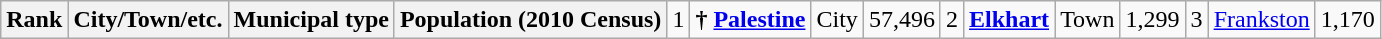<table class="wikitable sortable">
<tr>
<th>Rank</th>
<th>City/Town/etc.</th>
<th>Municipal type</th>
<th>Population (2010 Census)</th>
<td>1</td>
<td><strong>†</strong> <strong><a href='#'>Palestine</a></strong></td>
<td>City</td>
<td>57,496</td>
<td>2</td>
<td><strong><a href='#'>Elkhart</a><em></td>
<td>Town</td>
<td>1,299</td>
<td>3</td>
<td></strong><a href='#'>Frankston</a><strong></td>
<td>1,170</td>
</tr>
</table>
